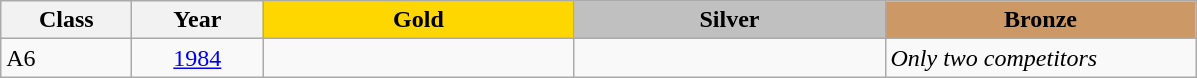<table class="wikitable">
<tr>
<th width=80>Class</th>
<th width=80>Year</th>
<td align=center width=200 bgcolor=gold><strong>Gold</strong></td>
<td align=center width=200 bgcolor=silver><strong>Silver</strong></td>
<td align=center width=200 bgcolor=cc9966><strong>Bronze</strong></td>
</tr>
<tr>
<td>A6</td>
<td align=center><a href='#'>1984</a></td>
<td></td>
<td></td>
<td><em>Only two competitors</em></td>
</tr>
</table>
